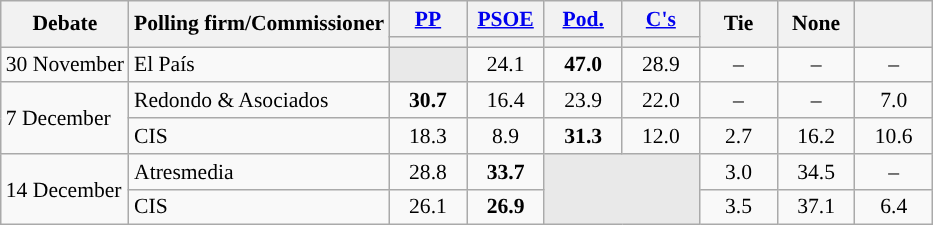<table class="wikitable" style="font-size:90%; text-align:center;">
<tr>
<th rowspan="2">Debate</th>
<th rowspan="2">Polling firm/Commissioner</th>
<th style="width:45px;"><a href='#'>PP</a></th>
<th style="width:45px;"><a href='#'>PSOE</a></th>
<th style="width:45px;"><a href='#'>Pod.</a></th>
<th style="width:45px;"><a href='#'>C's</a></th>
<th style="width:45px;" rowspan="2">Tie</th>
<th style="width:45px;" rowspan="2">None</th>
<th style="width:45px;" rowspan="2"></th>
</tr>
<tr>
<th style="color:inherit;background:"></th>
<th style="color:inherit;background:"></th>
<th style="color:inherit;background:"></th>
<th style="color:inherit;background:"></th>
</tr>
<tr>
<td align="left">30 November</td>
<td align="left">El País</td>
<td style="background:#E9E9E9;"></td>
<td>24.1</td>
<td><strong>47.0</strong></td>
<td>28.9</td>
<td>–</td>
<td>–</td>
<td>–</td>
</tr>
<tr>
<td rowspan="2" align="left">7 December</td>
<td align="left">Redondo & Asociados</td>
<td><strong>30.7</strong></td>
<td>16.4</td>
<td>23.9</td>
<td>22.0</td>
<td>–</td>
<td>–</td>
<td>7.0</td>
</tr>
<tr>
<td align="left">CIS</td>
<td>18.3</td>
<td>8.9</td>
<td><strong>31.3</strong></td>
<td>12.0</td>
<td>2.7</td>
<td>16.2</td>
<td>10.6</td>
</tr>
<tr>
<td rowspan="2" align="left">14 December</td>
<td align="left">Atresmedia</td>
<td>28.8</td>
<td><strong>33.7</strong></td>
<td rowspan="2" colspan="2" style="background:#E9E9E9;"></td>
<td>3.0</td>
<td>34.5</td>
<td>–</td>
</tr>
<tr>
<td align="left">CIS</td>
<td>26.1</td>
<td><strong>26.9</strong></td>
<td>3.5</td>
<td>37.1</td>
<td>6.4</td>
</tr>
</table>
